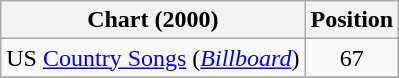<table class="wikitable sortable">
<tr>
<th scope="col">Chart (2000)</th>
<th scope="col">Position</th>
</tr>
<tr>
<td>US <a href='#'>Country Songs</a> (<em><a href='#'>Billboard</a></em>)</td>
<td align="center">67</td>
</tr>
<tr>
</tr>
</table>
